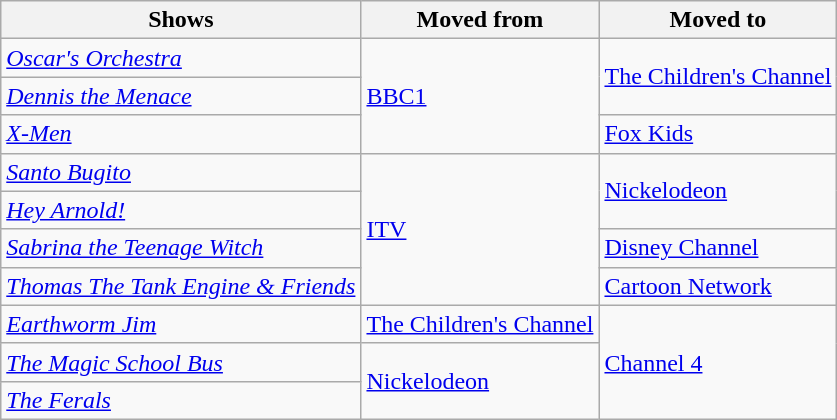<table class="wikitable">
<tr>
<th>Shows</th>
<th>Moved from</th>
<th>Moved to</th>
</tr>
<tr>
<td><em><a href='#'>Oscar's Orchestra</a></em></td>
<td rowspan=3><a href='#'>BBC1</a></td>
<td rowspan=2><a href='#'>The Children's Channel</a></td>
</tr>
<tr>
<td><em><a href='#'>Dennis the Menace</a></em></td>
</tr>
<tr>
<td><em><a href='#'>X-Men</a></em></td>
<td><a href='#'>Fox Kids</a></td>
</tr>
<tr>
<td><em><a href='#'>Santo Bugito</a></em></td>
<td rowspan=4><a href='#'>ITV</a></td>
<td rowspan=2><a href='#'>Nickelodeon</a></td>
</tr>
<tr>
<td><em><a href='#'>Hey Arnold!</a></em></td>
</tr>
<tr>
<td><em><a href='#'>Sabrina the Teenage Witch</a></em></td>
<td><a href='#'>Disney Channel</a></td>
</tr>
<tr>
<td><em><a href='#'>Thomas The Tank Engine & Friends</a></em></td>
<td><a href='#'>Cartoon Network</a></td>
</tr>
<tr>
<td><em><a href='#'>Earthworm Jim</a></em></td>
<td><a href='#'>The Children's Channel</a></td>
<td rowspan=3><a href='#'>Channel 4</a></td>
</tr>
<tr>
<td><em><a href='#'>The Magic School Bus</a></em></td>
<td rowspan=2><a href='#'>Nickelodeon</a></td>
</tr>
<tr>
<td><em><a href='#'>The Ferals</a></em></td>
</tr>
</table>
